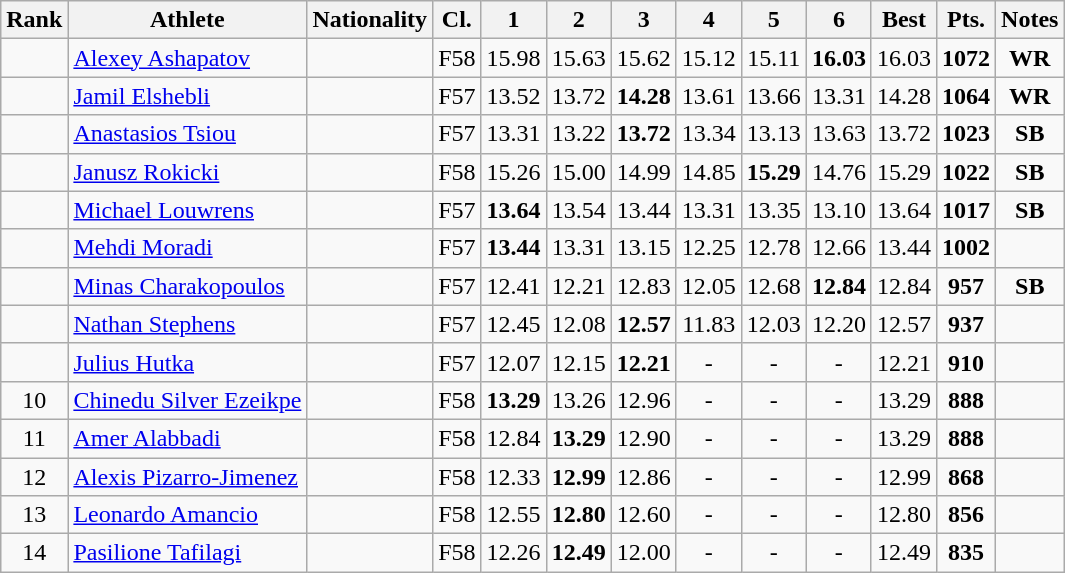<table class="wikitable sortable" style="text-align:center">
<tr>
<th>Rank</th>
<th>Athlete</th>
<th>Nationality</th>
<th>Cl.</th>
<th class="unsortable">1</th>
<th class="unsortable">2</th>
<th class="unsortable">3</th>
<th class="unsortable">4</th>
<th class="unsortable">5</th>
<th class="unsortable">6</th>
<th>Best</th>
<th>Pts.</th>
<th>Notes</th>
</tr>
<tr>
<td></td>
<td style="text-align:left;"><a href='#'>Alexey Ashapatov</a></td>
<td style="text-align:left;"></td>
<td>F58</td>
<td>15.98</td>
<td>15.63</td>
<td>15.62</td>
<td>15.12</td>
<td>15.11</td>
<td><strong>16.03</strong></td>
<td>16.03</td>
<td><strong>1072</strong></td>
<td><strong>WR</strong></td>
</tr>
<tr>
<td></td>
<td style="text-align:left;"><a href='#'>Jamil Elshebli</a></td>
<td style="text-align:left;"></td>
<td>F57</td>
<td>13.52</td>
<td>13.72</td>
<td><strong>14.28</strong></td>
<td>13.61</td>
<td>13.66</td>
<td>13.31</td>
<td>14.28</td>
<td><strong>1064</strong></td>
<td><strong>WR</strong></td>
</tr>
<tr>
<td></td>
<td style="text-align:left;"><a href='#'>Anastasios Tsiou</a></td>
<td style="text-align:left;"></td>
<td>F57</td>
<td>13.31</td>
<td>13.22</td>
<td><strong>13.72</strong></td>
<td>13.34</td>
<td>13.13</td>
<td>13.63</td>
<td>13.72</td>
<td><strong>1023</strong></td>
<td><strong>SB</strong></td>
</tr>
<tr>
<td></td>
<td style="text-align:left;"><a href='#'>Janusz Rokicki</a></td>
<td style="text-align:left;"></td>
<td>F58</td>
<td>15.26</td>
<td>15.00</td>
<td>14.99</td>
<td>14.85</td>
<td><strong>15.29</strong></td>
<td>14.76</td>
<td>15.29</td>
<td><strong>1022</strong></td>
<td><strong>SB</strong></td>
</tr>
<tr>
<td></td>
<td style="text-align:left;"><a href='#'>Michael Louwrens</a></td>
<td style="text-align:left;"></td>
<td>F57</td>
<td><strong>13.64</strong></td>
<td>13.54</td>
<td>13.44</td>
<td>13.31</td>
<td>13.35</td>
<td>13.10</td>
<td>13.64</td>
<td><strong>1017</strong></td>
<td><strong>SB</strong></td>
</tr>
<tr>
<td></td>
<td style="text-align:left;"><a href='#'>Mehdi Moradi</a></td>
<td style="text-align:left;"></td>
<td>F57</td>
<td><strong>13.44</strong></td>
<td>13.31</td>
<td>13.15</td>
<td>12.25</td>
<td>12.78</td>
<td>12.66</td>
<td>13.44</td>
<td><strong>1002</strong></td>
<td></td>
</tr>
<tr>
<td></td>
<td style="text-align:left;"><a href='#'>Minas Charakopoulos</a></td>
<td style="text-align:left;"></td>
<td>F57</td>
<td>12.41</td>
<td>12.21</td>
<td>12.83</td>
<td>12.05</td>
<td>12.68</td>
<td><strong>12.84</strong></td>
<td>12.84</td>
<td><strong>957</strong></td>
<td><strong>SB</strong></td>
</tr>
<tr>
<td></td>
<td style="text-align:left;"><a href='#'>Nathan Stephens</a></td>
<td style="text-align:left;"></td>
<td>F57</td>
<td>12.45</td>
<td>12.08</td>
<td><strong>12.57</strong></td>
<td>11.83</td>
<td>12.03</td>
<td>12.20</td>
<td>12.57</td>
<td><strong>937</strong></td>
<td></td>
</tr>
<tr>
<td></td>
<td style="text-align:left;"><a href='#'>Julius Hutka</a></td>
<td style="text-align:left;"></td>
<td>F57</td>
<td>12.07</td>
<td>12.15</td>
<td><strong>12.21</strong></td>
<td>-</td>
<td>-</td>
<td>-</td>
<td>12.21</td>
<td><strong>910</strong></td>
<td></td>
</tr>
<tr>
<td>10</td>
<td style="text-align:left;"><a href='#'>Chinedu Silver Ezeikpe</a></td>
<td style="text-align:left;"></td>
<td>F58</td>
<td><strong>13.29</strong></td>
<td>13.26</td>
<td>12.96</td>
<td>-</td>
<td>-</td>
<td>-</td>
<td>13.29</td>
<td><strong>888</strong></td>
<td></td>
</tr>
<tr>
<td>11</td>
<td style="text-align:left;"><a href='#'>Amer Alabbadi</a></td>
<td style="text-align:left;"></td>
<td>F58</td>
<td>12.84</td>
<td><strong>13.29</strong></td>
<td>12.90</td>
<td>-</td>
<td>-</td>
<td>-</td>
<td>13.29</td>
<td><strong>888</strong></td>
<td></td>
</tr>
<tr>
<td>12</td>
<td style="text-align:left;"><a href='#'>Alexis Pizarro-Jimenez</a></td>
<td style="text-align:left;"></td>
<td>F58</td>
<td>12.33</td>
<td><strong>12.99</strong></td>
<td>12.86</td>
<td>-</td>
<td>-</td>
<td>-</td>
<td>12.99</td>
<td><strong>868</strong></td>
<td></td>
</tr>
<tr>
<td>13</td>
<td style="text-align:left;"><a href='#'>Leonardo Amancio</a></td>
<td style="text-align:left;"></td>
<td>F58</td>
<td>12.55</td>
<td><strong>12.80</strong></td>
<td>12.60</td>
<td>-</td>
<td>-</td>
<td>-</td>
<td>12.80</td>
<td><strong>856</strong></td>
<td></td>
</tr>
<tr>
<td>14</td>
<td style="text-align:left;"><a href='#'>Pasilione Tafilagi</a></td>
<td style="text-align:left;"></td>
<td>F58</td>
<td>12.26</td>
<td><strong>12.49</strong></td>
<td>12.00</td>
<td>-</td>
<td>-</td>
<td>-</td>
<td>12.49</td>
<td><strong>835</strong></td>
<td></td>
</tr>
</table>
